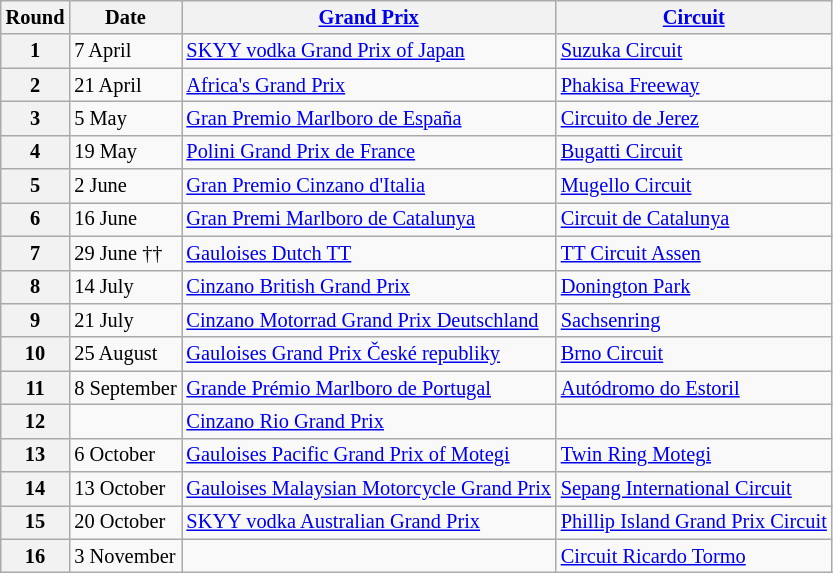<table class="wikitable" style="font-size: 85%;">
<tr>
<th>Round</th>
<th>Date</th>
<th><a href='#'>Grand Prix</a></th>
<th><a href='#'>Circuit</a></th>
</tr>
<tr>
<th>1</th>
<td>7 April</td>
<td> <a href='#'>SKYY vodka Grand Prix of Japan</a></td>
<td><a href='#'>Suzuka Circuit</a></td>
</tr>
<tr>
<th>2</th>
<td>21 April</td>
<td> <a href='#'>Africa's Grand Prix</a></td>
<td><a href='#'>Phakisa Freeway</a></td>
</tr>
<tr>
<th>3</th>
<td>5 May</td>
<td> <a href='#'>Gran Premio Marlboro de España</a></td>
<td><a href='#'>Circuito de Jerez</a></td>
</tr>
<tr>
<th>4</th>
<td>19 May</td>
<td> <a href='#'>Polini Grand Prix de France</a></td>
<td><a href='#'>Bugatti Circuit</a></td>
</tr>
<tr>
<th>5</th>
<td>2 June</td>
<td> <a href='#'>Gran Premio Cinzano d'Italia</a></td>
<td><a href='#'>Mugello Circuit</a></td>
</tr>
<tr>
<th>6</th>
<td>16 June</td>
<td> <a href='#'>Gran Premi Marlboro de Catalunya</a></td>
<td><a href='#'>Circuit de Catalunya</a></td>
</tr>
<tr>
<th>7</th>
<td>29 June ††</td>
<td> <a href='#'>Gauloises Dutch TT</a></td>
<td><a href='#'>TT Circuit Assen</a></td>
</tr>
<tr>
<th>8</th>
<td>14 July</td>
<td> <a href='#'>Cinzano British Grand Prix</a></td>
<td><a href='#'>Donington Park</a></td>
</tr>
<tr>
<th>9</th>
<td>21 July</td>
<td> <a href='#'>Cinzano Motorrad Grand Prix Deutschland</a></td>
<td><a href='#'>Sachsenring</a></td>
</tr>
<tr>
<th>10</th>
<td>25 August</td>
<td> <a href='#'>Gauloises Grand Prix České republiky</a></td>
<td><a href='#'>Brno Circuit</a></td>
</tr>
<tr>
<th>11</th>
<td>8 September</td>
<td> <a href='#'>Grande Prémio Marlboro de Portugal</a></td>
<td><a href='#'>Autódromo do Estoril</a></td>
</tr>
<tr>
<th>12</th>
<td></td>
<td> <a href='#'>Cinzano Rio Grand Prix</a></td>
<td></td>
</tr>
<tr>
<th>13</th>
<td>6 October</td>
<td> <a href='#'>Gauloises Pacific Grand Prix of Motegi</a></td>
<td><a href='#'>Twin Ring Motegi</a></td>
</tr>
<tr>
<th>14</th>
<td>13 October</td>
<td> <a href='#'>Gauloises Malaysian Motorcycle Grand Prix</a></td>
<td><a href='#'>Sepang International Circuit</a></td>
</tr>
<tr>
<th>15</th>
<td>20 October</td>
<td> <a href='#'>SKYY vodka Australian Grand Prix</a></td>
<td><a href='#'>Phillip Island Grand Prix Circuit</a></td>
</tr>
<tr>
<th>16</th>
<td>3 November</td>
<td></td>
<td><a href='#'>Circuit Ricardo Tormo</a></td>
</tr>
</table>
